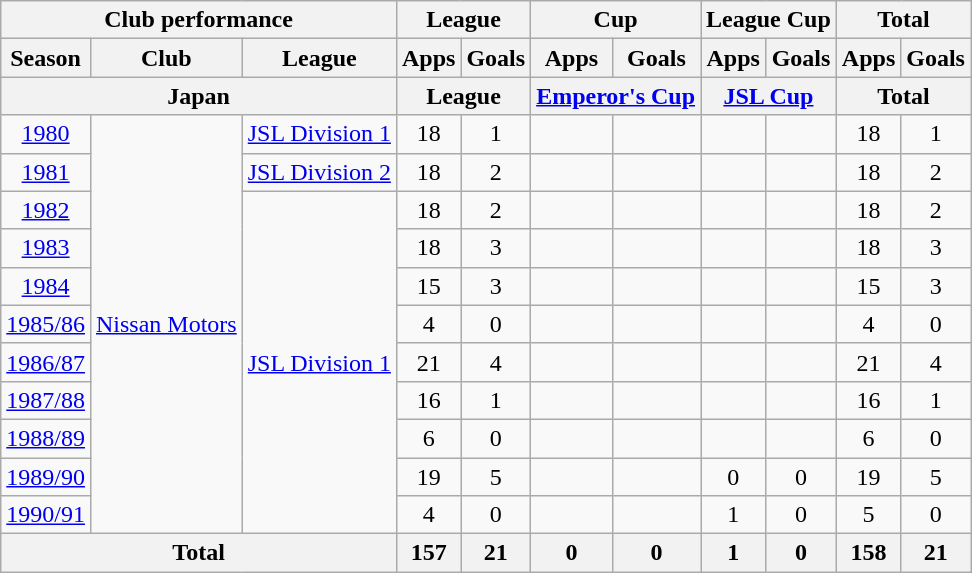<table class="wikitable" style="text-align:center;">
<tr>
<th colspan=3>Club performance</th>
<th colspan=2>League</th>
<th colspan=2>Cup</th>
<th colspan=2>League Cup</th>
<th colspan=2>Total</th>
</tr>
<tr>
<th>Season</th>
<th>Club</th>
<th>League</th>
<th>Apps</th>
<th>Goals</th>
<th>Apps</th>
<th>Goals</th>
<th>Apps</th>
<th>Goals</th>
<th>Apps</th>
<th>Goals</th>
</tr>
<tr>
<th colspan=3>Japan</th>
<th colspan=2>League</th>
<th colspan=2><a href='#'>Emperor's Cup</a></th>
<th colspan=2><a href='#'>JSL Cup</a></th>
<th colspan=2>Total</th>
</tr>
<tr>
<td><a href='#'>1980</a></td>
<td rowspan="11"><a href='#'>Nissan Motors</a></td>
<td><a href='#'>JSL Division 1</a></td>
<td>18</td>
<td>1</td>
<td></td>
<td></td>
<td></td>
<td></td>
<td>18</td>
<td>1</td>
</tr>
<tr>
<td><a href='#'>1981</a></td>
<td><a href='#'>JSL Division 2</a></td>
<td>18</td>
<td>2</td>
<td></td>
<td></td>
<td></td>
<td></td>
<td>18</td>
<td>2</td>
</tr>
<tr>
<td><a href='#'>1982</a></td>
<td rowspan="9"><a href='#'>JSL Division 1</a></td>
<td>18</td>
<td>2</td>
<td></td>
<td></td>
<td></td>
<td></td>
<td>18</td>
<td>2</td>
</tr>
<tr>
<td><a href='#'>1983</a></td>
<td>18</td>
<td>3</td>
<td></td>
<td></td>
<td></td>
<td></td>
<td>18</td>
<td>3</td>
</tr>
<tr>
<td><a href='#'>1984</a></td>
<td>15</td>
<td>3</td>
<td></td>
<td></td>
<td></td>
<td></td>
<td>15</td>
<td>3</td>
</tr>
<tr>
<td><a href='#'>1985/86</a></td>
<td>4</td>
<td>0</td>
<td></td>
<td></td>
<td></td>
<td></td>
<td>4</td>
<td>0</td>
</tr>
<tr>
<td><a href='#'>1986/87</a></td>
<td>21</td>
<td>4</td>
<td></td>
<td></td>
<td></td>
<td></td>
<td>21</td>
<td>4</td>
</tr>
<tr>
<td><a href='#'>1987/88</a></td>
<td>16</td>
<td>1</td>
<td></td>
<td></td>
<td></td>
<td></td>
<td>16</td>
<td>1</td>
</tr>
<tr>
<td><a href='#'>1988/89</a></td>
<td>6</td>
<td>0</td>
<td></td>
<td></td>
<td></td>
<td></td>
<td>6</td>
<td>0</td>
</tr>
<tr>
<td><a href='#'>1989/90</a></td>
<td>19</td>
<td>5</td>
<td></td>
<td></td>
<td>0</td>
<td>0</td>
<td>19</td>
<td>5</td>
</tr>
<tr>
<td><a href='#'>1990/91</a></td>
<td>4</td>
<td>0</td>
<td></td>
<td></td>
<td>1</td>
<td>0</td>
<td>5</td>
<td>0</td>
</tr>
<tr>
<th colspan=3>Total</th>
<th>157</th>
<th>21</th>
<th>0</th>
<th>0</th>
<th>1</th>
<th>0</th>
<th>158</th>
<th>21</th>
</tr>
</table>
